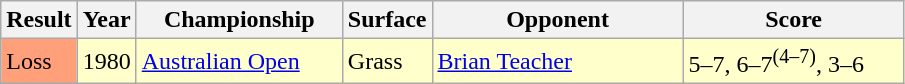<table class='sortable wikitable'>
<tr>
<th style="width:40px">Result</th>
<th style="width:30px">Year</th>
<th style="width:130px">Championship</th>
<th style="width:50px">Surface</th>
<th style="width:160px">Opponent</th>
<th style="width:140px" class="unsortable">Score</th>
</tr>
<tr style="background:#ffc;">
<td style="background:#ffa07a;">Loss</td>
<td>1980</td>
<td><a href='#'>Australian Open</a></td>
<td>Grass</td>
<td> <a href='#'>Brian Teacher</a></td>
<td>5–7, 6–7<sup>(4–7)</sup>, 3–6</td>
</tr>
</table>
